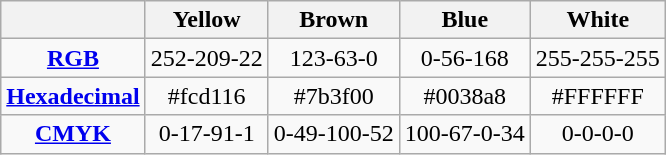<table class="wikitable" style="text-align:center;">
<tr>
<th></th>
<th> Yellow</th>
<th> Brown</th>
<th> Blue</th>
<th> White</th>
</tr>
<tr>
<td><strong><a href='#'>RGB</a></strong></td>
<td>252-209-22</td>
<td>123-63-0</td>
<td>0-56-168</td>
<td>255-255-255</td>
</tr>
<tr>
<td><strong><a href='#'>Hexadecimal</a></strong></td>
<td>#fcd116</td>
<td>#7b3f00</td>
<td>#0038a8</td>
<td>#FFFFFF</td>
</tr>
<tr>
<td><strong><a href='#'>CMYK</a></strong></td>
<td>0-17-91-1</td>
<td>0-49-100-52</td>
<td>100-67-0-34</td>
<td>0-0-0-0</td>
</tr>
</table>
